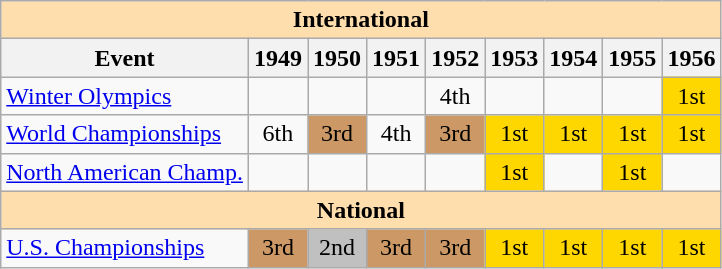<table class="wikitable" style="text-align:center">
<tr>
<th style="background-color: #ffdead; " colspan=9 align=center>International</th>
</tr>
<tr>
<th>Event</th>
<th>1949</th>
<th>1950</th>
<th>1951</th>
<th>1952</th>
<th>1953</th>
<th>1954</th>
<th>1955</th>
<th>1956</th>
</tr>
<tr>
<td align=left><a href='#'>Winter Olympics</a></td>
<td></td>
<td></td>
<td></td>
<td>4th</td>
<td></td>
<td></td>
<td></td>
<td bgcolor=gold>1st</td>
</tr>
<tr>
<td align=left><a href='#'>World Championships</a></td>
<td>6th</td>
<td bgcolor=CC9966>3rd</td>
<td>4th</td>
<td bgcolor=CC9966>3rd</td>
<td bgcolor=gold>1st</td>
<td bgcolor=gold>1st</td>
<td bgcolor=gold>1st</td>
<td bgcolor=gold>1st</td>
</tr>
<tr>
<td align=left><a href='#'>North American Champ.</a></td>
<td></td>
<td></td>
<td></td>
<td></td>
<td bgcolor=gold>1st</td>
<td></td>
<td bgcolor=gold>1st</td>
<td></td>
</tr>
<tr>
<th style="background-color: #ffdead; " colspan=9 align=center>National</th>
</tr>
<tr>
<td align=left><a href='#'>U.S. Championships</a></td>
<td bgcolor=CC9966>3rd</td>
<td bgcolor=silver>2nd</td>
<td bgcolor=CC9966>3rd</td>
<td bgcolor=CC9966>3rd</td>
<td bgcolor=gold>1st</td>
<td bgcolor=gold>1st</td>
<td bgcolor=gold>1st</td>
<td bgcolor=gold>1st</td>
</tr>
</table>
